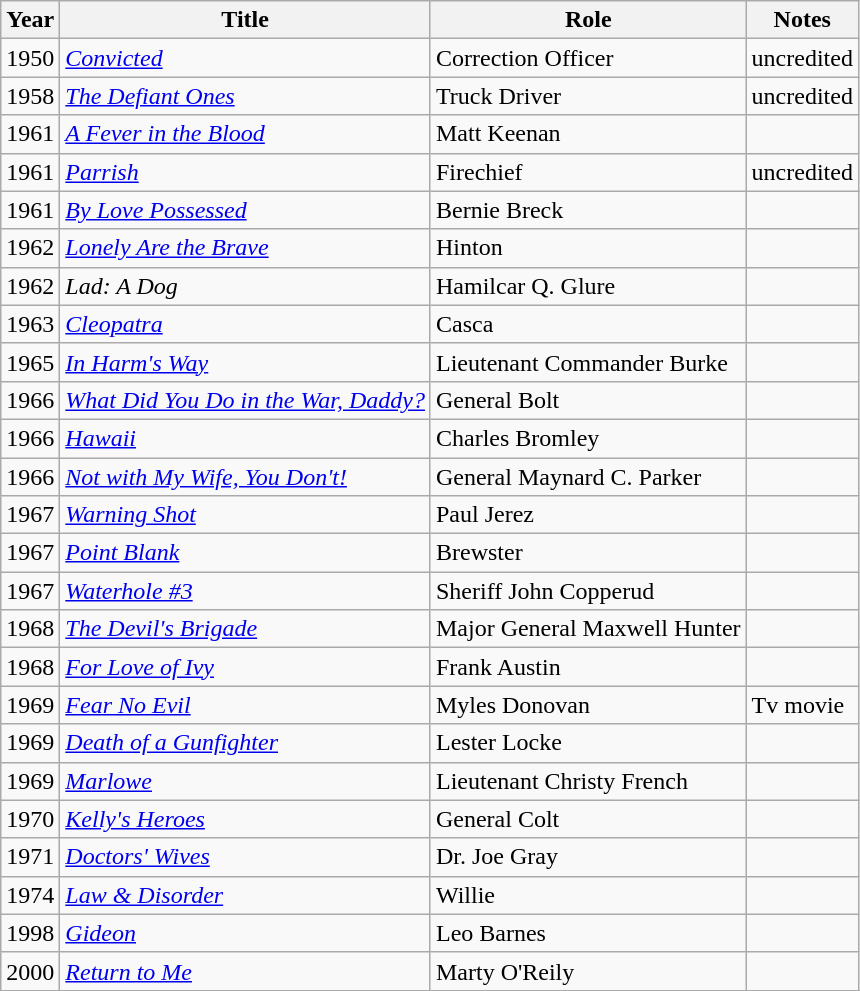<table class="wikitable">
<tr>
<th>Year</th>
<th>Title</th>
<th>Role</th>
<th>Notes</th>
</tr>
<tr>
<td>1950</td>
<td><em><a href='#'>Convicted</a></em></td>
<td>Correction Officer</td>
<td>uncredited</td>
</tr>
<tr>
<td>1958</td>
<td><em><a href='#'>The Defiant Ones</a></em></td>
<td>Truck Driver</td>
<td>uncredited</td>
</tr>
<tr>
<td>1961</td>
<td><em><a href='#'>A Fever in the Blood</a></em></td>
<td>Matt Keenan</td>
<td></td>
</tr>
<tr>
<td>1961</td>
<td><em><a href='#'>Parrish</a></em></td>
<td>Firechief</td>
<td>uncredited</td>
</tr>
<tr>
<td>1961</td>
<td><em><a href='#'>By Love Possessed</a></em></td>
<td>Bernie Breck</td>
<td></td>
</tr>
<tr>
<td>1962</td>
<td><em><a href='#'>Lonely Are the Brave</a></em></td>
<td>Hinton</td>
<td></td>
</tr>
<tr>
<td>1962</td>
<td><em>Lad: A Dog</em></td>
<td>Hamilcar Q. Glure</td>
<td></td>
</tr>
<tr>
<td>1963</td>
<td><em><a href='#'>Cleopatra</a></em></td>
<td>Casca</td>
<td></td>
</tr>
<tr>
<td>1965</td>
<td><em><a href='#'>In Harm's Way</a></em></td>
<td>Lieutenant Commander Burke</td>
<td></td>
</tr>
<tr>
<td>1966</td>
<td><em><a href='#'>What Did You Do in the War, Daddy?</a></em></td>
<td>General Bolt</td>
<td></td>
</tr>
<tr>
<td>1966</td>
<td><em><a href='#'>Hawaii</a></em></td>
<td>Charles Bromley</td>
<td></td>
</tr>
<tr>
<td>1966</td>
<td><em><a href='#'>Not with My Wife, You Don't!</a></em></td>
<td>General Maynard C. Parker</td>
<td></td>
</tr>
<tr>
<td>1967</td>
<td><em><a href='#'>Warning Shot</a></em></td>
<td>Paul Jerez</td>
<td></td>
</tr>
<tr>
<td>1967</td>
<td><em><a href='#'>Point Blank</a></em></td>
<td>Brewster</td>
<td></td>
</tr>
<tr>
<td>1967</td>
<td><em><a href='#'>Waterhole #3</a></em></td>
<td>Sheriff John Copperud</td>
<td></td>
</tr>
<tr>
<td>1968</td>
<td><em><a href='#'>The Devil's Brigade</a></em></td>
<td>Major General Maxwell Hunter</td>
<td></td>
</tr>
<tr>
<td>1968</td>
<td><em><a href='#'>For Love of Ivy</a></em></td>
<td>Frank Austin</td>
<td></td>
</tr>
<tr>
<td>1969</td>
<td><em><a href='#'>Fear No Evil</a></em></td>
<td>Myles Donovan</td>
<td>Tv movie</td>
</tr>
<tr>
<td>1969</td>
<td><em><a href='#'>Death of a Gunfighter</a></em></td>
<td>Lester Locke</td>
<td></td>
</tr>
<tr>
<td>1969</td>
<td><em><a href='#'>Marlowe</a></em></td>
<td>Lieutenant Christy French</td>
<td></td>
</tr>
<tr>
<td>1970</td>
<td><em><a href='#'>Kelly's Heroes</a></em></td>
<td>General Colt</td>
<td></td>
</tr>
<tr>
<td>1971</td>
<td><em><a href='#'>Doctors' Wives</a></em></td>
<td>Dr. Joe Gray</td>
<td></td>
</tr>
<tr>
<td>1974</td>
<td><em><a href='#'>Law & Disorder</a></em></td>
<td>Willie</td>
<td></td>
</tr>
<tr>
<td>1998</td>
<td><em><a href='#'>Gideon</a></em></td>
<td>Leo Barnes</td>
<td></td>
</tr>
<tr>
<td>2000</td>
<td><em><a href='#'>Return to Me</a></em></td>
<td>Marty O'Reily</td>
<td></td>
</tr>
</table>
